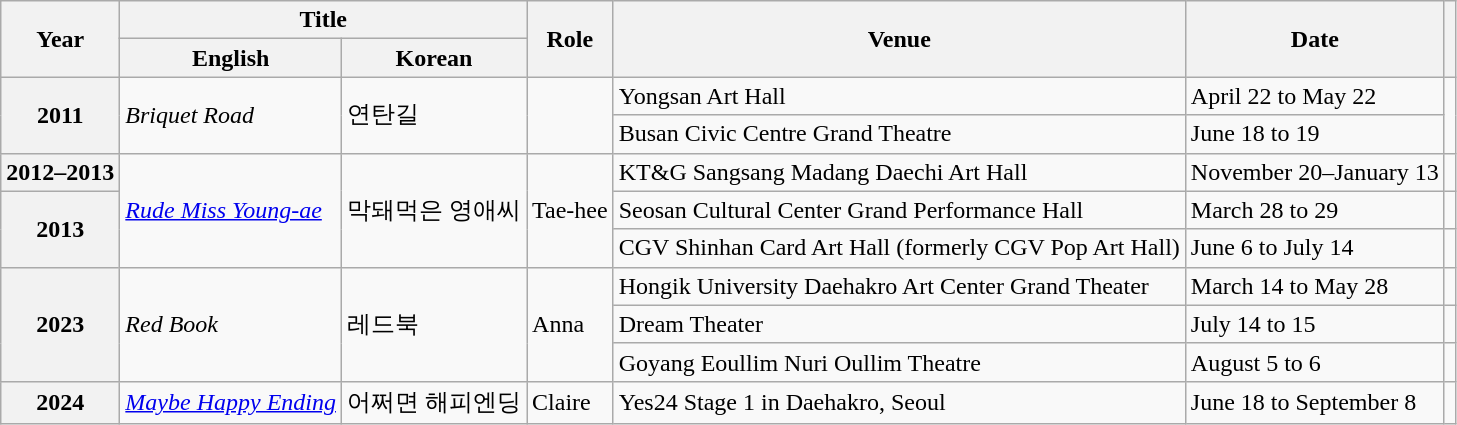<table class="wikitable sortable plainrowheaders">
<tr>
<th rowspan="2">Year</th>
<th colspan="2">Title</th>
<th rowspan="2">Role</th>
<th rowspan="2">Venue</th>
<th rowspan="2">Date</th>
<th rowspan="2" class="unsortable"></th>
</tr>
<tr>
<th scope="col">English</th>
<th scope="col">Korean</th>
</tr>
<tr>
<th scope="row" rowspan="2">2011</th>
<td rowspan="2"><em>Briquet Road</em></td>
<td rowspan="2">연탄길</td>
<td rowspan="2"></td>
<td>Yongsan Art Hall</td>
<td>April 22 to May 22</td>
<td rowspan="2"></td>
</tr>
<tr>
<td>Busan Civic Centre Grand Theatre</td>
<td>June 18 to 19</td>
</tr>
<tr>
<th scope="row">2012–2013</th>
<td rowspan="3"><em><a href='#'>Rude Miss Young-ae</a></em></td>
<td rowspan="3">막돼먹은 영애씨</td>
<td rowspan="3">Tae-hee</td>
<td>KT&G Sangsang Madang Daechi Art Hall</td>
<td>November 20–January 13</td>
<td></td>
</tr>
<tr>
<th scope="row" rowspan="2">2013</th>
<td>Seosan Cultural Center Grand Performance Hall</td>
<td>March 28 to 29</td>
<td></td>
</tr>
<tr>
<td>CGV Shinhan Card Art Hall (formerly CGV Pop Art Hall)</td>
<td>June 6 to July 14</td>
<td></td>
</tr>
<tr>
<th rowspan="3" scope="row">2023</th>
<td rowspan="3"><em>Red Book</em></td>
<td rowspan="3">레드북</td>
<td rowspan="3">Anna</td>
<td>Hongik University Daehakro Art Center Grand Theater</td>
<td>March 14 to May 28</td>
<td></td>
</tr>
<tr>
<td>Dream Theater</td>
<td>July 14 to 15</td>
<td></td>
</tr>
<tr>
<td>Goyang Eoullim Nuri Oullim Theatre</td>
<td>August 5 to 6</td>
<td></td>
</tr>
<tr>
<th scope="row">2024</th>
<td><em><a href='#'>Maybe Happy Ending</a></em></td>
<td>어쩌면 해피엔딩</td>
<td>Claire</td>
<td>Yes24 Stage 1 in Daehakro, Seoul</td>
<td>June 18 to September 8</td>
<td></td>
</tr>
</table>
